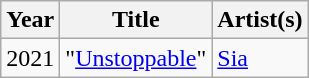<table class="wikitable plainrowheaders sortable">
<tr>
<th scope="col">Year</th>
<th scope="col">Title</th>
<th scope="col">Artist(s)</th>
</tr>
<tr>
<td>2021</td>
<td>"<a href='#'>Unstoppable</a>"</td>
<td><a href='#'>Sia</a></td>
</tr>
</table>
